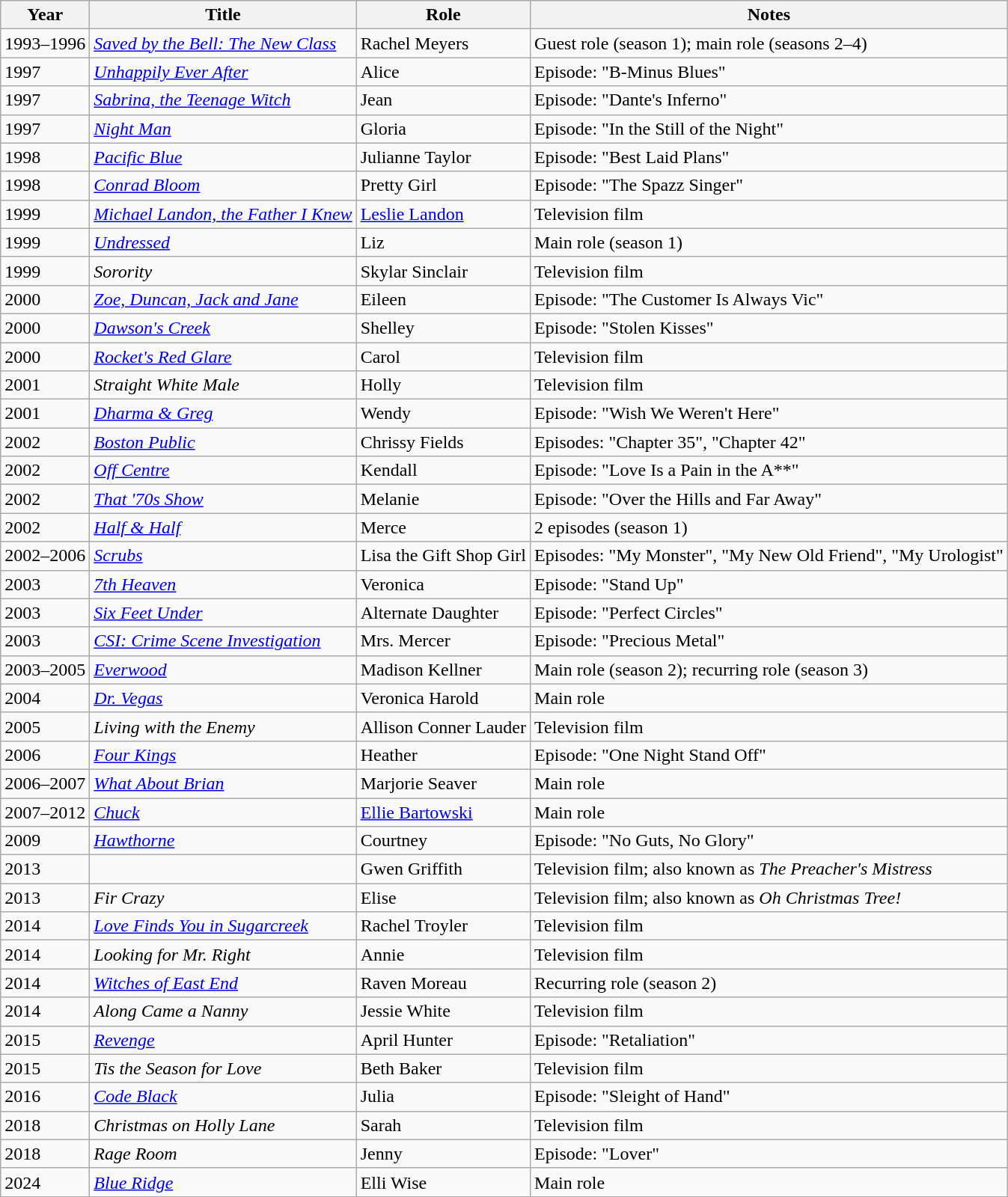<table class="wikitable sortable">
<tr>
<th>Year</th>
<th>Title</th>
<th>Role</th>
<th class="unsortable">Notes</th>
</tr>
<tr>
<td>1993–1996</td>
<td><em><a href='#'>Saved by the Bell: The New Class</a></em></td>
<td>Rachel Meyers</td>
<td>Guest role (season 1); main role (seasons 2–4)</td>
</tr>
<tr>
<td>1997</td>
<td><em><a href='#'>Unhappily Ever After</a></em></td>
<td>Alice</td>
<td>Episode: "B-Minus Blues"</td>
</tr>
<tr>
<td>1997</td>
<td><em><a href='#'>Sabrina, the Teenage Witch</a></em></td>
<td>Jean</td>
<td>Episode: "Dante's Inferno"</td>
</tr>
<tr>
<td>1997</td>
<td><em><a href='#'>Night Man</a></em></td>
<td>Gloria</td>
<td>Episode: "In the Still of the Night"</td>
</tr>
<tr>
<td>1998</td>
<td><em><a href='#'>Pacific Blue</a></em></td>
<td>Julianne Taylor</td>
<td>Episode: "Best Laid Plans"</td>
</tr>
<tr>
<td>1998</td>
<td><em><a href='#'>Conrad Bloom</a></em></td>
<td>Pretty Girl</td>
<td>Episode: "The Spazz Singer"</td>
</tr>
<tr>
<td>1999</td>
<td style="white-space: nowrap;"><em><a href='#'>Michael Landon, the Father I Knew</a></em></td>
<td><a href='#'>Leslie Landon</a></td>
<td>Television film</td>
</tr>
<tr>
<td>1999</td>
<td><em><a href='#'>Undressed</a></em></td>
<td>Liz</td>
<td>Main role (season 1)</td>
</tr>
<tr>
<td>1999</td>
<td><em>Sorority</em></td>
<td>Skylar Sinclair</td>
<td>Television film</td>
</tr>
<tr>
<td>2000</td>
<td><em><a href='#'>Zoe, Duncan, Jack and Jane</a></em></td>
<td>Eileen</td>
<td>Episode: "The Customer Is Always Vic"</td>
</tr>
<tr>
<td>2000</td>
<td><em><a href='#'>Dawson's Creek</a></em></td>
<td>Shelley</td>
<td>Episode: "Stolen Kisses"</td>
</tr>
<tr>
<td>2000</td>
<td><em><a href='#'>Rocket's Red Glare</a></em></td>
<td>Carol</td>
<td>Television film</td>
</tr>
<tr>
<td>2001</td>
<td><em>Straight White Male</em></td>
<td>Holly</td>
<td>Television film</td>
</tr>
<tr>
<td>2001</td>
<td><em><a href='#'>Dharma & Greg</a></em></td>
<td>Wendy</td>
<td>Episode: "Wish We Weren't Here"</td>
</tr>
<tr>
<td>2002</td>
<td><em><a href='#'>Boston Public</a></em></td>
<td>Chrissy Fields</td>
<td>Episodes: "Chapter 35", "Chapter 42"</td>
</tr>
<tr>
<td>2002</td>
<td><em><a href='#'>Off Centre</a></em></td>
<td>Kendall</td>
<td>Episode: "Love Is a Pain in the A**"</td>
</tr>
<tr>
<td>2002</td>
<td><em><a href='#'>That '70s Show</a></em></td>
<td>Melanie</td>
<td>Episode: "Over the Hills and Far Away"</td>
</tr>
<tr>
<td>2002</td>
<td><em><a href='#'>Half & Half</a></em></td>
<td>Merce</td>
<td>2 episodes (season 1)</td>
</tr>
<tr>
<td>2002–2006</td>
<td><em><a href='#'>Scrubs</a></em></td>
<td>Lisa the Gift Shop Girl</td>
<td>Episodes: "My Monster", "My New Old Friend", "My Urologist"</td>
</tr>
<tr>
<td>2003</td>
<td><em><a href='#'>7th Heaven</a></em></td>
<td>Veronica</td>
<td>Episode: "Stand Up"</td>
</tr>
<tr>
<td>2003</td>
<td><em><a href='#'>Six Feet Under</a></em></td>
<td>Alternate Daughter</td>
<td>Episode: "Perfect Circles"</td>
</tr>
<tr>
<td>2003</td>
<td><em><a href='#'>CSI: Crime Scene Investigation</a></em></td>
<td>Mrs. Mercer</td>
<td>Episode: "Precious Metal"</td>
</tr>
<tr>
<td>2003–2005</td>
<td><em><a href='#'>Everwood</a></em></td>
<td>Madison Kellner</td>
<td>Main role (season 2); recurring role (season 3)</td>
</tr>
<tr>
<td>2004</td>
<td><em><a href='#'>Dr. Vegas</a></em></td>
<td>Veronica Harold</td>
<td>Main role</td>
</tr>
<tr>
<td>2005</td>
<td><em>Living with the Enemy</em></td>
<td>Allison Conner Lauder</td>
<td>Television film</td>
</tr>
<tr>
<td>2006</td>
<td><em><a href='#'>Four Kings</a></em></td>
<td>Heather</td>
<td>Episode: "One Night Stand Off"</td>
</tr>
<tr>
<td>2006–2007</td>
<td><em><a href='#'>What About Brian</a></em></td>
<td>Marjorie Seaver</td>
<td>Main role</td>
</tr>
<tr>
<td>2007–2012</td>
<td><em><a href='#'>Chuck</a></em></td>
<td><a href='#'>Ellie Bartowski</a></td>
<td>Main role</td>
</tr>
<tr>
<td>2009</td>
<td><em><a href='#'>Hawthorne</a></em></td>
<td>Courtney</td>
<td>Episode: "No Guts, No Glory"</td>
</tr>
<tr>
<td>2013</td>
<td><em></em></td>
<td>Gwen Griffith</td>
<td>Television film; also known as <em>The Preacher's Mistress</em></td>
</tr>
<tr>
<td>2013</td>
<td><em>Fir Crazy</em></td>
<td>Elise</td>
<td>Television film; also known as <em>Oh Christmas Tree!</em></td>
</tr>
<tr>
<td>2014</td>
<td><em><a href='#'>Love Finds You in Sugarcreek</a></em></td>
<td>Rachel Troyler</td>
<td>Television film</td>
</tr>
<tr>
<td>2014</td>
<td><em>Looking for Mr. Right</em></td>
<td>Annie</td>
<td>Television film</td>
</tr>
<tr>
<td>2014</td>
<td><em><a href='#'>Witches of East End</a></em></td>
<td>Raven Moreau</td>
<td>Recurring role (season 2)</td>
</tr>
<tr>
<td>2014</td>
<td><em>Along Came a Nanny</em></td>
<td>Jessie White</td>
<td>Television film</td>
</tr>
<tr>
<td>2015</td>
<td><em><a href='#'>Revenge</a></em></td>
<td>April Hunter</td>
<td>Episode: "Retaliation"</td>
</tr>
<tr>
<td>2015</td>
<td><em>Tis the Season for Love</em></td>
<td>Beth Baker</td>
<td>Television film</td>
</tr>
<tr>
<td>2016</td>
<td><em><a href='#'>Code Black</a></em></td>
<td>Julia</td>
<td>Episode: "Sleight of Hand"</td>
</tr>
<tr>
<td>2018</td>
<td><em>Christmas on Holly Lane</em></td>
<td>Sarah</td>
<td>Television film</td>
</tr>
<tr>
<td>2018</td>
<td><em>Rage Room</em></td>
<td>Jenny</td>
<td>Episode: "Lover"</td>
</tr>
<tr>
<td>2024</td>
<td><a href='#'><em>Blue Ridge</em></a></td>
<td>Elli Wise</td>
<td>Main role</td>
</tr>
</table>
